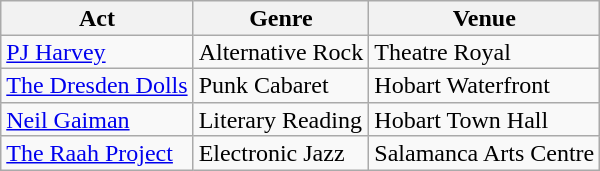<table class="wikitable" style="line-height:0.95em;">
<tr>
<th>Act</th>
<th>Genre</th>
<th>Venue</th>
</tr>
<tr>
<td><a href='#'>PJ Harvey</a></td>
<td>Alternative Rock</td>
<td>Theatre Royal</td>
</tr>
<tr>
<td><a href='#'>The Dresden Dolls</a></td>
<td>Punk Cabaret</td>
<td>Hobart Waterfront</td>
</tr>
<tr>
<td><a href='#'>Neil Gaiman</a></td>
<td>Literary Reading</td>
<td>Hobart Town Hall</td>
</tr>
<tr>
<td><a href='#'>The Raah Project</a></td>
<td>Electronic Jazz</td>
<td>Salamanca Arts Centre</td>
</tr>
</table>
